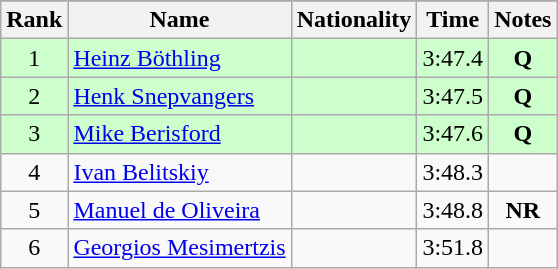<table class="wikitable sortable" style="text-align:center">
<tr>
</tr>
<tr>
<th scope=col>Rank</th>
<th scope=col>Name</th>
<th scope=col>Nationality</th>
<th scope=col>Time</th>
<th scope=col>Notes</th>
</tr>
<tr bgcolor=ccffcc>
<td>1</td>
<td align=left><a href='#'>Heinz Böthling</a></td>
<td align=left></td>
<td>3:47.4</td>
<td><strong>Q</strong></td>
</tr>
<tr bgcolor=ccffcc>
<td>2</td>
<td align=left><a href='#'>Henk Snepvangers</a></td>
<td align=left></td>
<td>3:47.5</td>
<td><strong>Q</strong></td>
</tr>
<tr bgcolor=ccffcc>
<td>3</td>
<td align=left><a href='#'>Mike Berisford</a></td>
<td align=left></td>
<td>3:47.6</td>
<td><strong>Q</strong></td>
</tr>
<tr>
<td>4</td>
<td align=left><a href='#'>Ivan Belitskiy</a></td>
<td align=left></td>
<td>3:48.3</td>
<td></td>
</tr>
<tr>
<td>5</td>
<td align=left><a href='#'>Manuel de Oliveira</a></td>
<td align=left></td>
<td>3:48.8</td>
<td><strong>NR</strong></td>
</tr>
<tr>
<td>6</td>
<td align=left><a href='#'>Georgios Mesimertzis</a></td>
<td align=left></td>
<td>3:51.8</td>
<td></td>
</tr>
</table>
